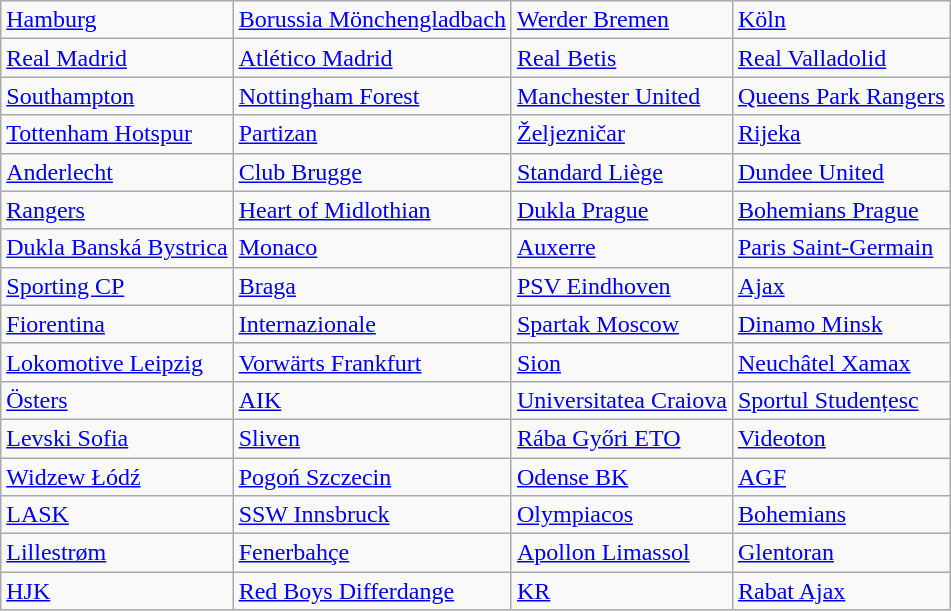<table class="wikitable">
<tr>
<td> <a href='#'>Hamburg</a> </td>
<td> <a href='#'>Borussia Mönchengladbach</a> </td>
<td> <a href='#'>Werder Bremen</a> </td>
<td> <a href='#'>Köln</a> </td>
</tr>
<tr>
<td> <a href='#'>Real Madrid</a> </td>
<td> <a href='#'>Atlético Madrid</a> </td>
<td> <a href='#'>Real Betis</a> </td>
<td> <a href='#'>Real Valladolid</a> </td>
</tr>
<tr>
<td> <a href='#'>Southampton</a> </td>
<td> <a href='#'>Nottingham Forest</a> </td>
<td> <a href='#'>Manchester United</a> </td>
<td> <a href='#'>Queens Park Rangers</a> </td>
</tr>
<tr>
<td> <a href='#'>Tottenham Hotspur</a> </td>
<td> <a href='#'>Partizan</a> </td>
<td> <a href='#'>Željezničar</a> </td>
<td> <a href='#'>Rijeka</a> </td>
</tr>
<tr>
<td> <a href='#'>Anderlecht</a> </td>
<td> <a href='#'>Club Brugge</a> </td>
<td> <a href='#'>Standard Liège</a> </td>
<td> <a href='#'>Dundee United</a> </td>
</tr>
<tr>
<td> <a href='#'>Rangers</a> </td>
<td> <a href='#'>Heart of Midlothian</a> </td>
<td> <a href='#'>Dukla Prague</a> </td>
<td> <a href='#'>Bohemians Prague</a> </td>
</tr>
<tr>
<td> <a href='#'>Dukla Banská Bystrica</a> </td>
<td> <a href='#'>Monaco</a> </td>
<td> <a href='#'>Auxerre</a> </td>
<td> <a href='#'>Paris Saint-Germain</a> </td>
</tr>
<tr>
<td> <a href='#'>Sporting CP</a> </td>
<td> <a href='#'>Braga</a> </td>
<td> <a href='#'>PSV Eindhoven</a> </td>
<td> <a href='#'>Ajax</a> </td>
</tr>
<tr>
<td> <a href='#'>Fiorentina</a> </td>
<td> <a href='#'>Internazionale</a> </td>
<td> <a href='#'>Spartak Moscow</a> </td>
<td> <a href='#'>Dinamo Minsk</a> </td>
</tr>
<tr>
<td> <a href='#'>Lokomotive Leipzig</a> </td>
<td> <a href='#'>Vorwärts Frankfurt</a> </td>
<td> <a href='#'>Sion</a> </td>
<td> <a href='#'>Neuchâtel Xamax</a> </td>
</tr>
<tr>
<td> <a href='#'>Östers</a> </td>
<td> <a href='#'>AIK</a> </td>
<td> <a href='#'>Universitatea Craiova</a> </td>
<td> <a href='#'>Sportul Studențesc</a> </td>
</tr>
<tr>
<td> <a href='#'>Levski Sofia</a> </td>
<td> <a href='#'>Sliven</a> </td>
<td> <a href='#'>Rába Győri ETO</a> </td>
<td> <a href='#'>Videoton</a> </td>
</tr>
<tr>
<td> <a href='#'>Widzew Łódź</a> </td>
<td> <a href='#'>Pogoń Szczecin</a> </td>
<td> <a href='#'>Odense BK</a> </td>
<td> <a href='#'>AGF</a> </td>
</tr>
<tr>
<td> <a href='#'>LASK</a> </td>
<td> <a href='#'>SSW Innsbruck</a> </td>
<td> <a href='#'>Olympiacos</a> </td>
<td> <a href='#'>Bohemians</a> </td>
</tr>
<tr>
<td> <a href='#'>Lillestrøm</a> </td>
<td> <a href='#'>Fenerbahçe</a> </td>
<td> <a href='#'>Apollon Limassol</a> </td>
<td> <a href='#'>Glentoran</a> </td>
</tr>
<tr>
<td> <a href='#'>HJK</a> </td>
<td> <a href='#'>Red Boys Differdange</a> </td>
<td> <a href='#'>KR</a> </td>
<td> <a href='#'>Rabat Ajax</a> </td>
</tr>
</table>
